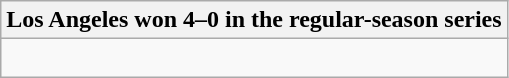<table class="wikitable collapsible collapsed">
<tr>
<th>Los Angeles won 4–0 in the regular-season series</th>
</tr>
<tr>
<td><br>


</td>
</tr>
</table>
